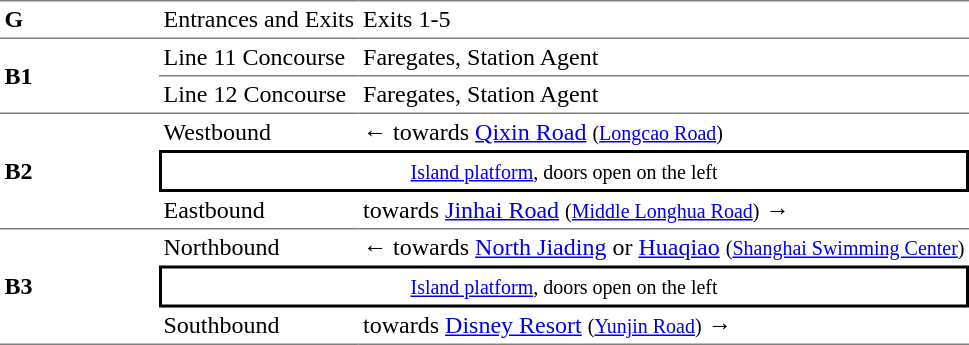<table cellspacing=0 cellpadding=3>
<tr>
<td style="border-top:solid 1px gray;border-bottom:solid 1px gray;" width=100><strong>G</strong></td>
<td style="border-top:solid 1px gray;border-bottom:solid 1px gray;">Entrances and Exits</td>
<td style="border-top:solid 1px gray;border-bottom:solid 1px gray;">Exits 1-5</td>
</tr>
<tr>
<td style="border-bottom:solid 1px gray;" rowspan=2><strong>B1</strong></td>
<td style="border-bottom:solid 1px gray;">Line 11 Concourse</td>
<td style="border-bottom:solid 1px gray;">Faregates, Station Agent</td>
</tr>
<tr>
<td style="border-bottom:solid 1px gray;">Line 12 Concourse</td>
<td style="border-bottom:solid 1px gray;">Faregates, Station Agent</td>
</tr>
<tr>
<td style="border-bottom:solid 1px gray;" rowspan=3><strong>B2</strong></td>
<td>Westbound</td>
<td>←  towards <a href='#'>Qixin Road</a> <small>(<a href='#'>Longcao Road</a>)</small></td>
</tr>
<tr>
<td style="border-right:solid 2px black;border-left:solid 2px black;border-top:solid 2px black;border-bottom:solid 2px black;text-align:center;" colspan=2><small><a href='#'>Island platform</a>, doors open on the left</small></td>
</tr>
<tr>
<td style="border-bottom:solid 1px gray;">Eastbound</td>
<td style="border-bottom:solid 1px gray;">  towards <a href='#'>Jinhai Road</a> <small>(<a href='#'>Middle Longhua Road</a>)</small> →</td>
</tr>
<tr>
<td style="border-bottom:solid 1px gray;" rowspan=3><strong>B3</strong></td>
<td>Northbound</td>
<td>←  towards <a href='#'>North Jiading</a> or <a href='#'>Huaqiao</a> <small>(<a href='#'>Shanghai Swimming Center</a>)</small></td>
</tr>
<tr>
<td style="border-right:solid 2px black;border-left:solid 2px black;border-top:solid 2px black;border-bottom:solid 2px black;text-align:center;" colspan=2><small><a href='#'>Island platform</a>, doors open on the left</small></td>
</tr>
<tr>
<td style="border-bottom:solid 1px gray;">Southbound</td>
<td style="border-bottom:solid 1px gray;">  towards <a href='#'>Disney Resort</a> <small>(<a href='#'>Yunjin Road</a>)</small> →</td>
</tr>
</table>
